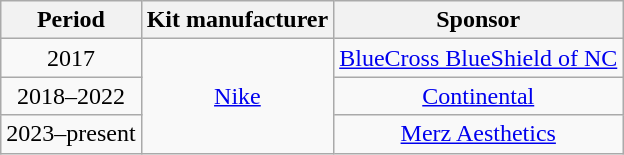<table class="wikitable" style="text-align: center">
<tr>
<th>Period</th>
<th>Kit manufacturer</th>
<th>Sponsor</th>
</tr>
<tr>
<td>2017</td>
<td rowspan=3> <a href='#'>Nike</a></td>
<td><a href='#'>BlueCross BlueShield of NC</a></td>
</tr>
<tr>
<td>2018–2022</td>
<td><a href='#'>Continental</a></td>
</tr>
<tr>
<td>2023–present</td>
<td><a href='#'>Merz Aesthetics</a></td>
</tr>
</table>
